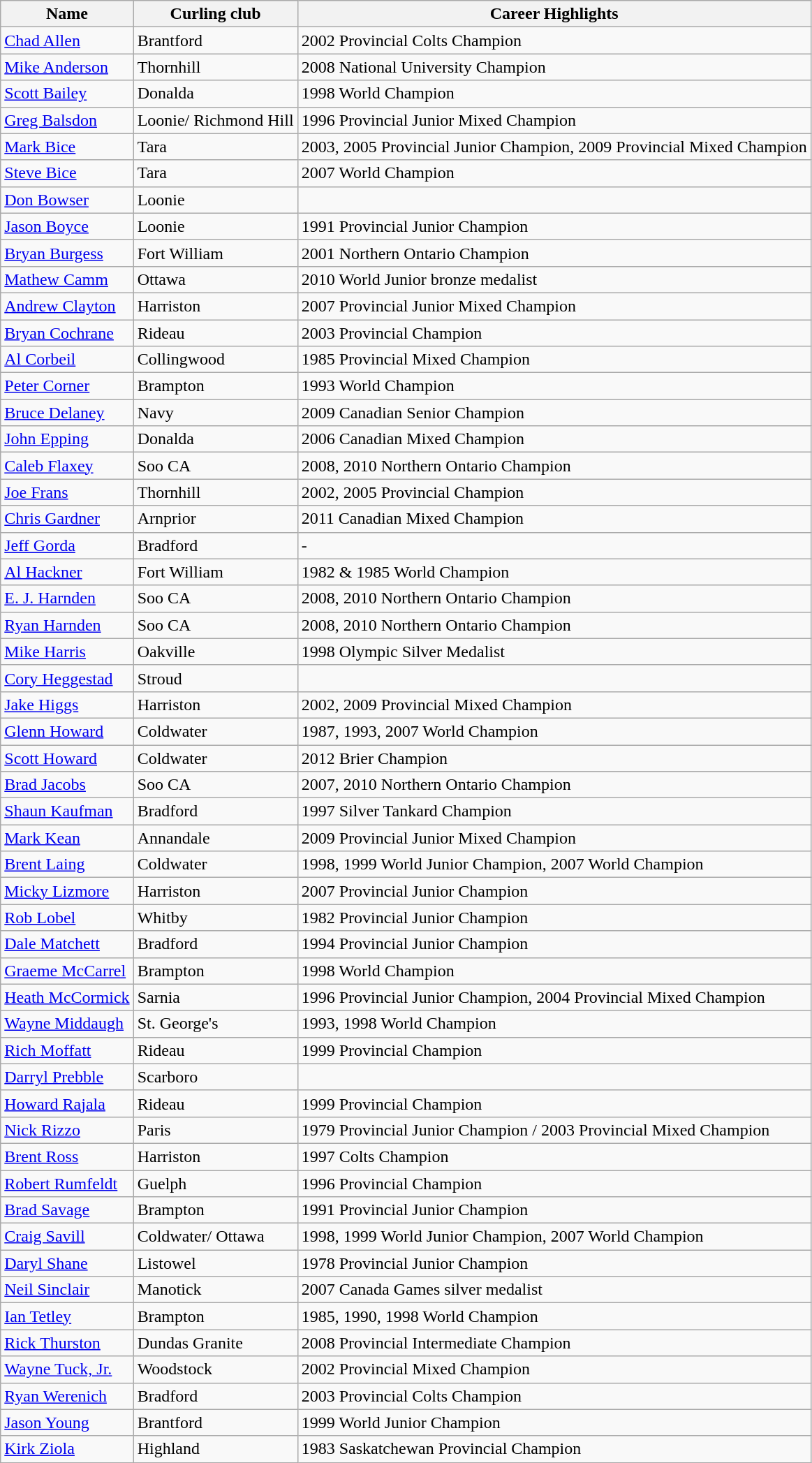<table class="wikitable">
<tr>
<th>Name</th>
<th>Curling club</th>
<th>Career Highlights</th>
</tr>
<tr>
<td><a href='#'>Chad Allen</a></td>
<td>Brantford</td>
<td>2002 Provincial Colts Champion</td>
</tr>
<tr>
<td><a href='#'>Mike Anderson</a></td>
<td>Thornhill</td>
<td>2008 National University Champion</td>
</tr>
<tr>
<td><a href='#'>Scott Bailey</a></td>
<td>Donalda</td>
<td>1998 World Champion</td>
</tr>
<tr>
<td><a href='#'>Greg Balsdon</a></td>
<td>Loonie/ Richmond Hill</td>
<td>1996 Provincial Junior Mixed Champion</td>
</tr>
<tr>
<td><a href='#'>Mark Bice</a></td>
<td>Tara</td>
<td>2003, 2005 Provincial Junior Champion, 2009 Provincial Mixed Champion</td>
</tr>
<tr>
<td><a href='#'>Steve Bice</a></td>
<td>Tara</td>
<td>2007 World Champion</td>
</tr>
<tr>
<td><a href='#'>Don Bowser</a></td>
<td>Loonie</td>
<td></td>
</tr>
<tr>
<td><a href='#'>Jason Boyce</a></td>
<td>Loonie</td>
<td>1991 Provincial Junior Champion</td>
</tr>
<tr>
<td><a href='#'>Bryan Burgess</a></td>
<td>Fort William</td>
<td>2001 Northern Ontario Champion</td>
</tr>
<tr>
<td><a href='#'>Mathew Camm</a></td>
<td>Ottawa</td>
<td>2010 World Junior bronze medalist</td>
</tr>
<tr>
<td><a href='#'>Andrew Clayton</a></td>
<td>Harriston</td>
<td>2007 Provincial Junior Mixed Champion</td>
</tr>
<tr>
<td><a href='#'>Bryan Cochrane</a></td>
<td>Rideau</td>
<td>2003 Provincial Champion</td>
</tr>
<tr>
<td><a href='#'>Al Corbeil</a></td>
<td>Collingwood</td>
<td>1985 Provincial Mixed Champion</td>
</tr>
<tr>
<td><a href='#'>Peter Corner</a></td>
<td>Brampton</td>
<td>1993 World Champion</td>
</tr>
<tr>
<td><a href='#'>Bruce Delaney</a></td>
<td>Navy</td>
<td>2009 Canadian Senior Champion</td>
</tr>
<tr>
<td><a href='#'>John Epping</a></td>
<td>Donalda</td>
<td>2006 Canadian Mixed Champion</td>
</tr>
<tr>
<td><a href='#'>Caleb Flaxey</a></td>
<td>Soo CA</td>
<td>2008, 2010 Northern Ontario Champion</td>
</tr>
<tr>
<td><a href='#'>Joe Frans</a></td>
<td>Thornhill</td>
<td>2002, 2005 Provincial Champion</td>
</tr>
<tr>
<td><a href='#'>Chris Gardner</a></td>
<td>Arnprior</td>
<td>2011 Canadian Mixed Champion</td>
</tr>
<tr>
<td><a href='#'>Jeff Gorda</a></td>
<td>Bradford</td>
<td>-</td>
</tr>
<tr>
<td><a href='#'>Al Hackner</a></td>
<td>Fort William</td>
<td>1982 & 1985 World Champion</td>
</tr>
<tr>
<td><a href='#'>E. J. Harnden</a></td>
<td>Soo CA</td>
<td>2008, 2010 Northern Ontario Champion</td>
</tr>
<tr>
<td><a href='#'>Ryan Harnden</a></td>
<td>Soo CA</td>
<td>2008, 2010 Northern Ontario Champion</td>
</tr>
<tr>
<td><a href='#'>Mike Harris</a></td>
<td>Oakville</td>
<td>1998 Olympic Silver Medalist</td>
</tr>
<tr>
<td><a href='#'>Cory Heggestad</a></td>
<td>Stroud</td>
<td></td>
</tr>
<tr>
<td><a href='#'>Jake Higgs</a></td>
<td>Harriston</td>
<td>2002, 2009 Provincial Mixed Champion</td>
</tr>
<tr>
<td><a href='#'>Glenn Howard</a></td>
<td>Coldwater</td>
<td>1987, 1993, 2007 World Champion</td>
</tr>
<tr>
<td><a href='#'>Scott Howard</a></td>
<td>Coldwater</td>
<td>2012 Brier Champion</td>
</tr>
<tr>
<td><a href='#'>Brad Jacobs</a></td>
<td>Soo CA</td>
<td>2007, 2010 Northern Ontario Champion</td>
</tr>
<tr>
<td><a href='#'>Shaun Kaufman</a></td>
<td>Bradford</td>
<td>1997 Silver Tankard Champion</td>
</tr>
<tr>
<td><a href='#'>Mark Kean</a></td>
<td>Annandale</td>
<td>2009 Provincial Junior Mixed Champion</td>
</tr>
<tr>
<td><a href='#'>Brent Laing</a></td>
<td>Coldwater</td>
<td>1998, 1999 World Junior Champion, 2007 World Champion</td>
</tr>
<tr>
<td><a href='#'>Micky Lizmore</a></td>
<td>Harriston</td>
<td>2007 Provincial Junior Champion</td>
</tr>
<tr>
<td><a href='#'>Rob Lobel</a></td>
<td>Whitby</td>
<td>1982 Provincial Junior Champion</td>
</tr>
<tr>
<td><a href='#'>Dale Matchett</a></td>
<td>Bradford</td>
<td>1994 Provincial Junior Champion</td>
</tr>
<tr>
<td><a href='#'>Graeme McCarrel</a></td>
<td>Brampton</td>
<td>1998 World Champion</td>
</tr>
<tr>
<td><a href='#'>Heath McCormick</a></td>
<td>Sarnia</td>
<td>1996 Provincial Junior Champion, 2004 Provincial Mixed Champion</td>
</tr>
<tr>
<td><a href='#'>Wayne Middaugh</a></td>
<td>St. George's</td>
<td>1993, 1998 World Champion</td>
</tr>
<tr>
<td><a href='#'>Rich Moffatt</a></td>
<td>Rideau</td>
<td>1999 Provincial Champion</td>
</tr>
<tr>
<td><a href='#'>Darryl Prebble</a></td>
<td>Scarboro</td>
<td></td>
</tr>
<tr>
<td><a href='#'>Howard Rajala</a></td>
<td>Rideau</td>
<td>1999 Provincial Champion</td>
</tr>
<tr>
<td><a href='#'>Nick Rizzo</a></td>
<td>Paris</td>
<td>1979 Provincial Junior Champion / 2003 Provincial Mixed Champion</td>
</tr>
<tr>
<td><a href='#'>Brent Ross</a></td>
<td>Harriston</td>
<td>1997 Colts Champion</td>
</tr>
<tr>
<td><a href='#'>Robert Rumfeldt</a></td>
<td>Guelph</td>
<td>1996 Provincial Champion</td>
</tr>
<tr>
<td><a href='#'>Brad Savage</a></td>
<td>Brampton</td>
<td>1991 Provincial Junior Champion</td>
</tr>
<tr>
<td><a href='#'>Craig Savill</a></td>
<td>Coldwater/ Ottawa</td>
<td>1998, 1999 World Junior Champion, 2007 World Champion</td>
</tr>
<tr>
<td><a href='#'>Daryl Shane</a></td>
<td>Listowel</td>
<td>1978 Provincial Junior Champion</td>
</tr>
<tr>
<td><a href='#'>Neil Sinclair</a></td>
<td>Manotick</td>
<td>2007 Canada Games silver medalist</td>
</tr>
<tr>
<td><a href='#'>Ian Tetley</a></td>
<td>Brampton</td>
<td>1985, 1990, 1998 World Champion</td>
</tr>
<tr>
<td><a href='#'>Rick Thurston</a></td>
<td>Dundas Granite</td>
<td>2008 Provincial Intermediate Champion</td>
</tr>
<tr>
<td><a href='#'>Wayne Tuck, Jr.</a></td>
<td>Woodstock</td>
<td>2002 Provincial Mixed Champion</td>
</tr>
<tr>
<td><a href='#'>Ryan Werenich</a></td>
<td>Bradford</td>
<td>2003 Provincial Colts Champion</td>
</tr>
<tr>
<td><a href='#'>Jason Young</a></td>
<td>Brantford</td>
<td>1999 World Junior Champion</td>
</tr>
<tr>
<td><a href='#'>Kirk Ziola</a></td>
<td>Highland</td>
<td>1983 Saskatchewan Provincial Champion</td>
</tr>
</table>
